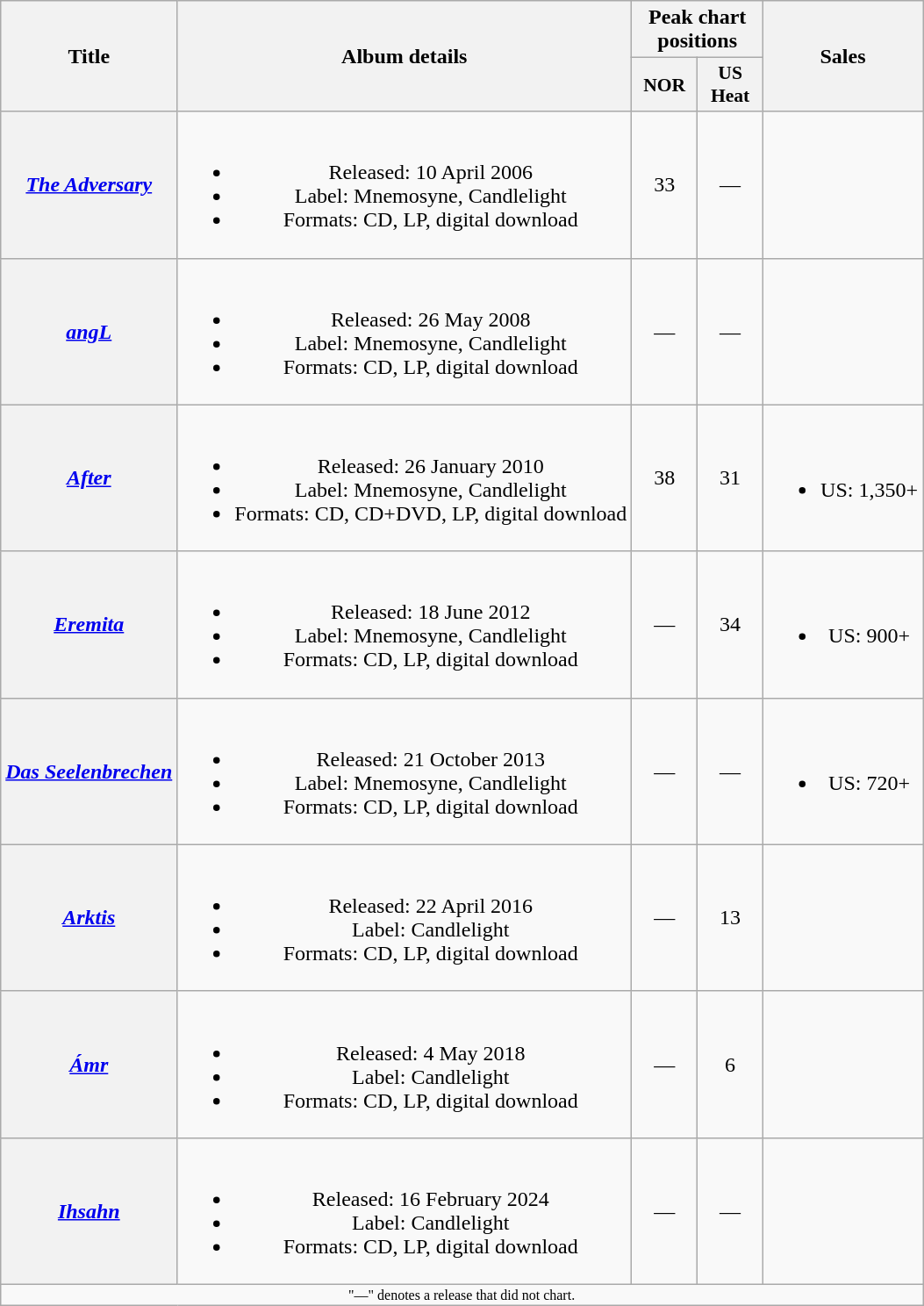<table class="wikitable plainrowheaders" style="text-align:center;">
<tr>
<th scope="col" rowspan="2">Title</th>
<th scope="col" rowspan="2">Album details</th>
<th scope="col" colspan="2">Peak chart positions</th>
<th scope="col" rowspan="2">Sales</th>
</tr>
<tr>
<th scope="col" style="width:3em;font-size:90%;">NOR<br></th>
<th scope="col" style="width:3em;font-size:90%;">US Heat<br></th>
</tr>
<tr>
<th scope="row"><em><a href='#'>The Adversary</a></em></th>
<td><br><ul><li>Released: 10 April 2006</li><li>Label: Mnemosyne, Candlelight</li><li>Formats: CD, LP, digital download</li></ul></td>
<td>33</td>
<td>—</td>
<td></td>
</tr>
<tr>
<th scope="row"><em><a href='#'>angL</a></em></th>
<td><br><ul><li>Released: 26 May 2008</li><li>Label: Mnemosyne, Candlelight</li><li>Formats: CD, LP, digital download</li></ul></td>
<td>—</td>
<td>—</td>
<td></td>
</tr>
<tr>
<th scope="row"><em><a href='#'>After</a></em></th>
<td><br><ul><li>Released: 26 January 2010</li><li>Label: Mnemosyne, Candlelight</li><li>Formats: CD, CD+DVD, LP, digital download</li></ul></td>
<td>38</td>
<td>31</td>
<td><br><ul><li>US: 1,350+</li></ul></td>
</tr>
<tr>
<th scope="row"><em><a href='#'>Eremita</a></em></th>
<td><br><ul><li>Released: 18 June 2012</li><li>Label: Mnemosyne, Candlelight</li><li>Formats: CD, LP, digital download</li></ul></td>
<td>—</td>
<td>34</td>
<td><br><ul><li>US: 900+</li></ul></td>
</tr>
<tr>
<th scope="row"><em><a href='#'>Das Seelenbrechen</a></em></th>
<td><br><ul><li>Released: 21 October 2013</li><li>Label: Mnemosyne, Candlelight</li><li>Formats: CD, LP, digital download</li></ul></td>
<td>—</td>
<td>—</td>
<td><br><ul><li>US: 720+</li></ul></td>
</tr>
<tr>
<th scope="row"><em><a href='#'>Arktis</a></em></th>
<td><br><ul><li>Released: 22 April 2016</li><li>Label: Candlelight</li><li>Formats: CD, LP, digital download</li></ul></td>
<td>—</td>
<td>13</td>
<td></td>
</tr>
<tr>
<th scope="row"><em><a href='#'>Ámr</a></em></th>
<td><br><ul><li>Released: 4 May 2018</li><li>Label: Candlelight</li><li>Formats: CD, LP, digital download</li></ul></td>
<td>—</td>
<td>6</td>
<td></td>
</tr>
<tr>
<th scope="row"><em><a href='#'>Ihsahn</a></em></th>
<td><br><ul><li>Released: 16 February 2024</li><li>Label: Candlelight</li><li>Formats: CD, LP, digital download</li></ul></td>
<td>—</td>
<td>—</td>
<td></td>
</tr>
<tr>
<td colspan=10 style=font-size:8pt;>"—" denotes a release that did not chart.</td>
</tr>
</table>
